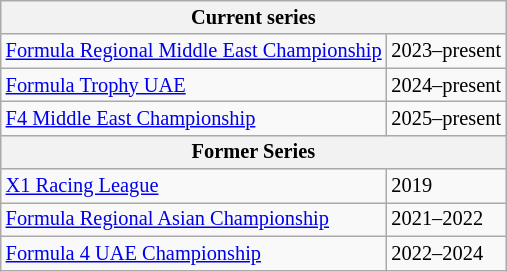<table class="wikitable" border="1" style="font-size:85%;">
<tr>
<th colspan=2>Current series</th>
</tr>
<tr>
<td><a href='#'>Formula Regional Middle East Championship</a></td>
<td>2023–present</td>
</tr>
<tr>
<td><a href='#'>Formula Trophy UAE</a></td>
<td>2024–present</td>
</tr>
<tr>
<td><a href='#'>F4 Middle East Championship</a></td>
<td>2025–present</td>
</tr>
<tr>
<th colspan="2">Former Series</th>
</tr>
<tr>
<td><a href='#'>X1 Racing League</a></td>
<td>2019</td>
</tr>
<tr>
<td><a href='#'>Formula Regional Asian Championship</a></td>
<td>2021–2022</td>
</tr>
<tr>
<td><a href='#'>Formula 4 UAE Championship</a></td>
<td>2022–2024</td>
</tr>
</table>
